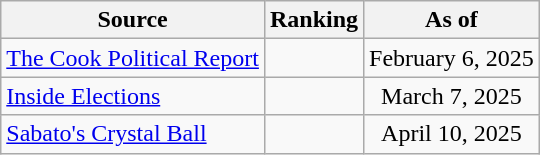<table class="wikitable" style="text-align:center">
<tr>
<th>Source</th>
<th>Ranking</th>
<th>As of</th>
</tr>
<tr>
<td align=left><a href='#'>The Cook Political Report</a></td>
<td></td>
<td>February 6, 2025</td>
</tr>
<tr>
<td align=left><a href='#'>Inside Elections</a></td>
<td></td>
<td>March 7, 2025</td>
</tr>
<tr>
<td align=left><a href='#'>Sabato's Crystal Ball</a></td>
<td></td>
<td>April 10, 2025</td>
</tr>
</table>
